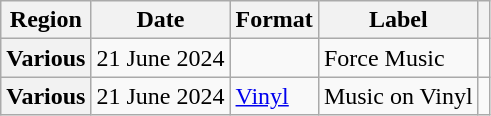<table class="wikitable plainrowheaders">
<tr>
<th scope="col">Region</th>
<th scope="col">Date</th>
<th scope="col">Format</th>
<th scope="col">Label</th>
<th scope="col"></th>
</tr>
<tr>
<th scope="row">Various</th>
<td>21 June 2024</td>
<td></td>
<td>Force Music</td>
<td></td>
</tr>
<tr>
<th scope="row">Various</th>
<td>21 June 2024</td>
<td><a href='#'>Vinyl</a></td>
<td>Music on Vinyl</td>
<td align="center"></td>
</tr>
</table>
